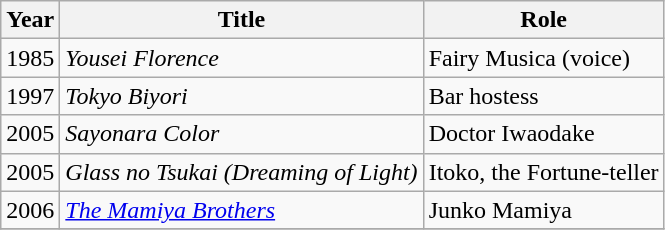<table class="wikitable">
<tr>
<th>Year</th>
<th>Title</th>
<th>Role</th>
</tr>
<tr>
<td>1985</td>
<td><em>Yousei Florence</em></td>
<td>Fairy Musica (voice)</td>
</tr>
<tr>
<td>1997</td>
<td><em>Tokyo Biyori</em></td>
<td>Bar hostess</td>
</tr>
<tr>
<td>2005</td>
<td><em>Sayonara Color</em></td>
<td>Doctor Iwaodake</td>
</tr>
<tr>
<td>2005</td>
<td><em>Glass no Tsukai (Dreaming of Light)</em></td>
<td>Itoko, the Fortune-teller</td>
</tr>
<tr>
<td>2006</td>
<td><em><a href='#'>The Mamiya Brothers</a></em></td>
<td>Junko Mamiya</td>
</tr>
<tr>
</tr>
</table>
